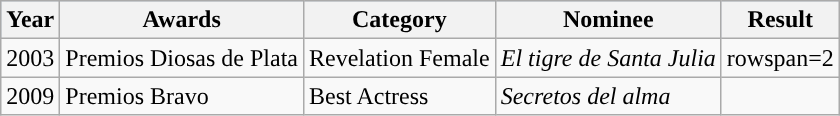<table class="wikitable">
<tr style="background:#b0c4de;">
<th>Year</th>
<th>Awards</th>
<th>Category</th>
<th>Nominee</th>
<th>Result</th>
</tr>
<tr>
<td>2003</td>
<td>Premios Diosas de Plata</td>
<td>Revelation Female</td>
<td><em>El tigre de Santa Julia</em></td>
<td>rowspan=2 </td>
</tr>
<tr>
<td>2009</td>
<td>Premios Bravo</td>
<td>Best Actress</td>
<td><em>Secretos del alma</em></td>
</tr>
</table>
